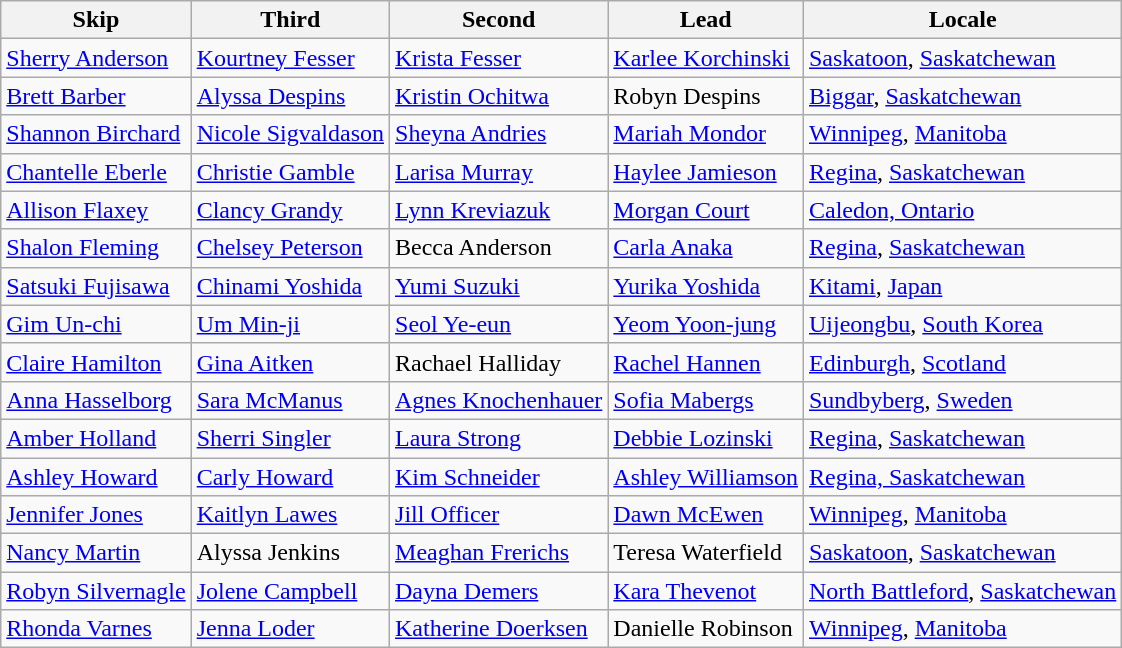<table class=wikitable>
<tr>
<th>Skip</th>
<th>Third</th>
<th>Second</th>
<th>Lead</th>
<th>Locale</th>
</tr>
<tr>
<td><a href='#'>Sherry Anderson</a></td>
<td><a href='#'>Kourtney Fesser</a></td>
<td><a href='#'>Krista Fesser</a></td>
<td><a href='#'>Karlee Korchinski</a></td>
<td> <a href='#'>Saskatoon</a>, <a href='#'>Saskatchewan</a></td>
</tr>
<tr>
<td><a href='#'>Brett Barber</a></td>
<td><a href='#'>Alyssa Despins</a></td>
<td><a href='#'>Kristin Ochitwa</a></td>
<td>Robyn Despins</td>
<td> <a href='#'>Biggar</a>, <a href='#'>Saskatchewan</a></td>
</tr>
<tr>
<td><a href='#'>Shannon Birchard</a></td>
<td><a href='#'>Nicole Sigvaldason</a></td>
<td><a href='#'>Sheyna Andries</a></td>
<td><a href='#'>Mariah Mondor</a></td>
<td>  <a href='#'>Winnipeg</a>, <a href='#'>Manitoba</a></td>
</tr>
<tr>
<td><a href='#'>Chantelle Eberle</a></td>
<td><a href='#'>Christie Gamble</a></td>
<td><a href='#'>Larisa Murray</a></td>
<td><a href='#'>Haylee Jamieson</a></td>
<td> <a href='#'>Regina</a>, <a href='#'>Saskatchewan</a></td>
</tr>
<tr>
<td><a href='#'>Allison Flaxey</a></td>
<td><a href='#'>Clancy Grandy</a></td>
<td><a href='#'>Lynn Kreviazuk</a></td>
<td><a href='#'>Morgan Court</a></td>
<td> <a href='#'>Caledon, Ontario</a></td>
</tr>
<tr>
<td><a href='#'>Shalon Fleming</a></td>
<td><a href='#'>Chelsey Peterson</a></td>
<td>Becca Anderson</td>
<td><a href='#'>Carla Anaka</a></td>
<td> <a href='#'>Regina</a>, <a href='#'>Saskatchewan</a></td>
</tr>
<tr>
<td><a href='#'>Satsuki Fujisawa</a></td>
<td><a href='#'>Chinami Yoshida</a></td>
<td><a href='#'>Yumi Suzuki</a></td>
<td><a href='#'>Yurika Yoshida</a></td>
<td> <a href='#'>Kitami</a>, <a href='#'>Japan</a></td>
</tr>
<tr>
<td><a href='#'>Gim Un-chi</a></td>
<td><a href='#'>Um Min-ji</a></td>
<td><a href='#'>Seol Ye-eun</a></td>
<td><a href='#'>Yeom Yoon-jung</a></td>
<td> <a href='#'>Uijeongbu</a>, <a href='#'>South Korea</a></td>
</tr>
<tr>
<td><a href='#'>Claire Hamilton</a></td>
<td><a href='#'>Gina Aitken</a></td>
<td>Rachael Halliday</td>
<td><a href='#'>Rachel Hannen</a></td>
<td> <a href='#'>Edinburgh</a>, <a href='#'>Scotland</a></td>
</tr>
<tr>
<td><a href='#'>Anna Hasselborg</a></td>
<td><a href='#'>Sara McManus</a></td>
<td><a href='#'>Agnes Knochenhauer</a></td>
<td><a href='#'>Sofia Mabergs</a></td>
<td> <a href='#'>Sundbyberg</a>, <a href='#'>Sweden</a></td>
</tr>
<tr>
<td><a href='#'>Amber Holland</a></td>
<td><a href='#'>Sherri Singler</a></td>
<td><a href='#'>Laura Strong</a></td>
<td><a href='#'>Debbie Lozinski</a></td>
<td> <a href='#'>Regina</a>, <a href='#'>Saskatchewan</a></td>
</tr>
<tr>
<td><a href='#'>Ashley Howard</a></td>
<td><a href='#'>Carly Howard</a></td>
<td><a href='#'>Kim Schneider</a></td>
<td><a href='#'>Ashley Williamson</a></td>
<td> <a href='#'>Regina, Saskatchewan</a></td>
</tr>
<tr>
<td><a href='#'>Jennifer Jones</a></td>
<td><a href='#'>Kaitlyn Lawes</a></td>
<td><a href='#'>Jill Officer</a></td>
<td><a href='#'>Dawn McEwen</a></td>
<td> <a href='#'>Winnipeg</a>, <a href='#'>Manitoba</a></td>
</tr>
<tr>
<td><a href='#'>Nancy Martin</a></td>
<td>Alyssa Jenkins</td>
<td><a href='#'>Meaghan Frerichs</a></td>
<td>Teresa Waterfield</td>
<td> <a href='#'>Saskatoon</a>, <a href='#'>Saskatchewan</a></td>
</tr>
<tr>
<td><a href='#'>Robyn Silvernagle</a></td>
<td><a href='#'>Jolene Campbell</a></td>
<td><a href='#'>Dayna Demers</a></td>
<td><a href='#'>Kara Thevenot</a></td>
<td> <a href='#'>North Battleford</a>, <a href='#'>Saskatchewan</a></td>
</tr>
<tr>
<td><a href='#'>Rhonda Varnes</a></td>
<td><a href='#'>Jenna Loder</a></td>
<td><a href='#'>Katherine Doerksen</a></td>
<td>Danielle Robinson</td>
<td> <a href='#'>Winnipeg</a>, <a href='#'>Manitoba</a></td>
</tr>
</table>
